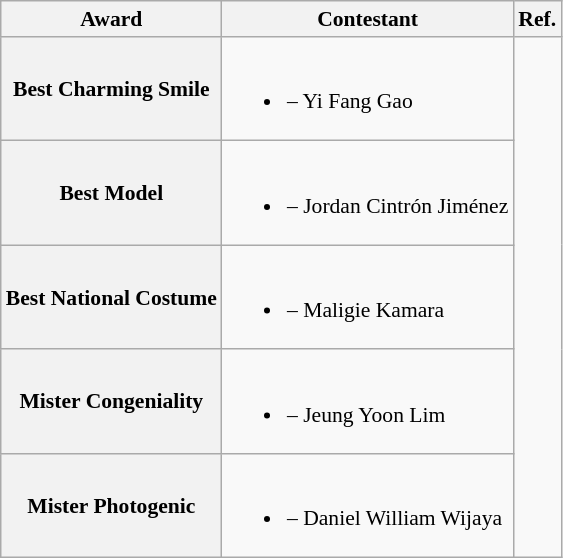<table class="wikitable sortable" style="font-size: 90%;">
<tr>
<th>Award</th>
<th>Contestant</th>
<th>Ref.</th>
</tr>
<tr>
<th>Best Charming Smile</th>
<td><br><ul><li> – Yi Fang Gao</li></ul></td>
<td rowspan="20"colspan="1"></td>
</tr>
<tr>
<th>Best Model</th>
<td><br><ul><li> – Jordan Cintrón Jiménez</li></ul></td>
</tr>
<tr>
<th>Best National Costume</th>
<td><br><ul><li> – Maligie Kamara</li></ul></td>
</tr>
<tr>
<th>Mister Congeniality</th>
<td><br><ul><li> – Jeung Yoon Lim</li></ul></td>
</tr>
<tr>
<th>Mister Photogenic</th>
<td><br><ul><li> – Daniel William Wijaya</li></ul></td>
</tr>
</table>
